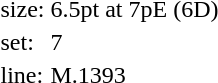<table style="margin-left:40px;">
<tr>
<td>size:</td>
<td>6.5pt at 7pE (6D)</td>
</tr>
<tr>
<td>set:</td>
<td>7</td>
</tr>
<tr>
<td>line:</td>
<td>M.1393</td>
</tr>
</table>
